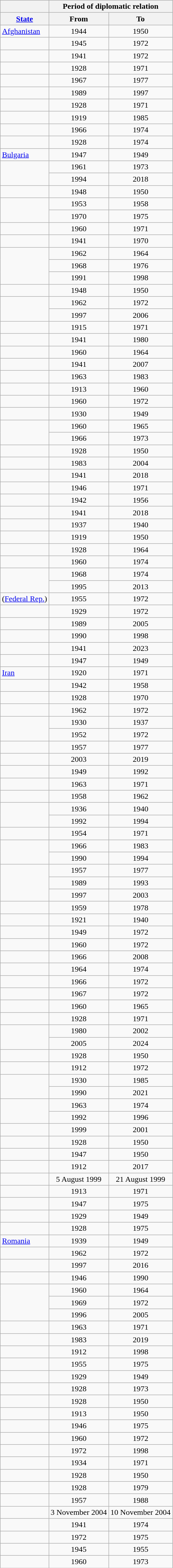<table class="wikitable sortable">
<tr>
<th class="nosort"></th>
<th colspan=2 class="nosort">Period of diplomatic relation</th>
</tr>
<tr>
<th scope="col"><a href='#'>State</a></th>
<th scope="col">From</th>
<th scope="col">To</th>
</tr>
<tr>
<td scope="row"> <a href='#'>Afghanistan</a></td>
<td align=center>1944</td>
<td align=center>1950</td>
</tr>
<tr>
<td scope="row"></td>
<td align=center>1945</td>
<td align=center>1972</td>
</tr>
<tr>
<td scope="row"></td>
<td align=center>1941</td>
<td align=center>1972</td>
</tr>
<tr>
<td scope="row"></td>
<td align=center>1928</td>
<td align=center>1971</td>
</tr>
<tr>
<td scope="row"></td>
<td align=center>1967</td>
<td align=center>1977</td>
</tr>
<tr>
<td scope="row"></td>
<td align=center>1989</td>
<td align=center>1997</td>
</tr>
<tr>
<td scope="row"></td>
<td align=center>1928</td>
<td align=center>1971</td>
</tr>
<tr>
<td scope="row"></td>
<td align=center>1919</td>
<td align=center>1985</td>
</tr>
<tr>
<td scope="row"></td>
<td align=center>1966</td>
<td align=center>1974</td>
</tr>
<tr>
<td scope="row"></td>
<td align=center>1928</td>
<td align=center>1974</td>
</tr>
<tr>
<td scope="row"> <a href='#'>Bulgaria</a></td>
<td align=center>1947</td>
<td align=center>1949</td>
</tr>
<tr>
<td scope="row" rowspan=2></td>
<td align=center>1961</td>
<td align=center>1973</td>
</tr>
<tr>
<td align=center>1994</td>
<td align=center>2018</td>
</tr>
<tr>
<td scope="row"></td>
<td align=center>1948</td>
<td align=center>1950</td>
</tr>
<tr>
<td scope="row" rowspan=2></td>
<td align=center>1953</td>
<td align=center>1958</td>
</tr>
<tr>
<td align=center>1970</td>
<td align=center>1975</td>
</tr>
<tr>
<td scope="row"></td>
<td align=center>1960</td>
<td align=center>1971</td>
</tr>
<tr>
<td scope="row"></td>
<td align=center>1941</td>
<td align=center>1970</td>
</tr>
<tr>
<td scope="row" rowspan=3></td>
<td align=center>1962</td>
<td align=center>1964</td>
</tr>
<tr>
<td align=center>1968</td>
<td align=center>1976</td>
</tr>
<tr>
<td align=center>1991</td>
<td align=center>1998</td>
</tr>
<tr>
<td scope="row"></td>
<td align=center>1948</td>
<td align=center>1950</td>
</tr>
<tr>
<td scope="row" rowspan=2></td>
<td align=center>1962</td>
<td align=center>1972</td>
</tr>
<tr>
<td align=center>1997</td>
<td align=center>2006</td>
</tr>
<tr>
<td scope="row"></td>
<td align=center>1915</td>
<td align=center>1971</td>
</tr>
<tr>
<td scope="row"></td>
<td align=center>1941</td>
<td align=center>1980</td>
</tr>
<tr>
<td scope="row"></td>
<td align=center>1960</td>
<td align=center>1964</td>
</tr>
<tr>
<td scope="row"></td>
<td align=center>1941</td>
<td align=center>2007</td>
</tr>
<tr>
<td scope="row"></td>
<td align=center>1963</td>
<td align=center>1983</td>
</tr>
<tr>
<td scope="row"></td>
<td align=center>1913</td>
<td align=center>1960</td>
</tr>
<tr>
<td scope="row"></td>
<td align=center>1960</td>
<td align=center>1972</td>
</tr>
<tr>
<td scope="row"></td>
<td align=center>1930</td>
<td align=center>1949</td>
</tr>
<tr>
<td scope="row" rowspan=2></td>
<td align=center>1960</td>
<td align=center>1965</td>
</tr>
<tr>
<td align=center>1966</td>
<td align=center>1973</td>
</tr>
<tr>
<td scope="row"></td>
<td align=center>1928</td>
<td align=center>1950</td>
</tr>
<tr>
<td scope="row"></td>
<td align=center>1983</td>
<td align=center>2004</td>
</tr>
<tr>
<td scope="row"></td>
<td align=center>1941</td>
<td align=center>2018</td>
</tr>
<tr>
<td scope="row"></td>
<td align=center>1946</td>
<td align=center>1971</td>
</tr>
<tr>
<td scope="row"></td>
<td align=center>1942</td>
<td align=center>1956</td>
</tr>
<tr>
<td scope="row"></td>
<td align=center>1941</td>
<td align=center>2018</td>
</tr>
<tr>
<td scope="row"></td>
<td align=center>1937</td>
<td align=center>1940</td>
</tr>
<tr>
<td scope="row"></td>
<td align=center>1919</td>
<td align=center>1950</td>
</tr>
<tr>
<td scope="row"></td>
<td align=center>1928</td>
<td align=center>1964</td>
</tr>
<tr>
<td scope="row"></td>
<td align=center>1960</td>
<td align=center>1974</td>
</tr>
<tr>
<td scope="row" rowspan=2></td>
<td align=center>1968</td>
<td align=center>1974</td>
</tr>
<tr>
<td align=center>1995</td>
<td align=center>2013</td>
</tr>
<tr>
<td scope="row"> (<a href='#'>Federal Rep.</a>)</td>
<td align=center>1955</td>
<td align=center>1972</td>
</tr>
<tr>
<td scope="row"></td>
<td align=center>1929</td>
<td align=center>1972</td>
</tr>
<tr>
<td scope="row"></td>
<td align=center>1989</td>
<td align=center>2005</td>
</tr>
<tr>
<td scope="row"></td>
<td align=center>1990</td>
<td align=center>1998</td>
</tr>
<tr>
<td scope="row"></td>
<td align=center>1941</td>
<td align=center>2023</td>
</tr>
<tr>
<td scope="row"></td>
<td align=center>1947</td>
<td align=center>1949</td>
</tr>
<tr>
<td scope="row"> <a href='#'>Iran</a></td>
<td align=center>1920</td>
<td align=center>1971</td>
</tr>
<tr>
<td scope="row"></td>
<td align=center>1942</td>
<td align=center>1958</td>
</tr>
<tr>
<td scope="row"></td>
<td align=center>1928</td>
<td align=center>1970</td>
</tr>
<tr>
<td scope="row"></td>
<td align=center>1962</td>
<td align=center>1972</td>
</tr>
<tr>
<td scope="row" rowspan=2></td>
<td align=center>1930</td>
<td align=center>1937</td>
</tr>
<tr>
<td align=center>1952</td>
<td align=center>1972</td>
</tr>
<tr>
<td scope="row"></td>
<td align=center>1957</td>
<td align=center>1977</td>
</tr>
<tr>
<td scope="row"></td>
<td align=center>2003</td>
<td align=center>2019</td>
</tr>
<tr>
<td scope="row"></td>
<td align=center>1949</td>
<td align=center>1992</td>
</tr>
<tr>
<td scope="row"></td>
<td align=center>1963</td>
<td align=center>1971</td>
</tr>
<tr>
<td scope="row"></td>
<td align=center>1958</td>
<td align=center>1962</td>
</tr>
<tr>
<td scope="row" rowspan=2></td>
<td align=center>1936</td>
<td align=center>1940</td>
</tr>
<tr>
<td align=center>1992</td>
<td align=center>1994</td>
</tr>
<tr>
<td scope="row"></td>
<td align=center>1954</td>
<td align=center>1971</td>
</tr>
<tr>
<td scope="row" rowspan=2></td>
<td align=center>1966</td>
<td align=center>1983</td>
</tr>
<tr>
<td align=center>1990</td>
<td align=center>1994</td>
</tr>
<tr>
<td scope="row" rowspan=3></td>
<td align=center>1957</td>
<td align=center>1977</td>
</tr>
<tr>
<td align=center>1989</td>
<td align=center>1993</td>
</tr>
<tr>
<td align=center>1997</td>
<td align=center>2003</td>
</tr>
<tr>
<td scope="row"></td>
<td align=center>1959</td>
<td align=center>1978</td>
</tr>
<tr>
<td scope="row"></td>
<td align=center>1921</td>
<td align=center>1940</td>
</tr>
<tr>
<td scope="row"></td>
<td align=center>1949</td>
<td align=center>1972</td>
</tr>
<tr>
<td scope="row"></td>
<td align=center>1960</td>
<td align=center>1972</td>
</tr>
<tr>
<td scope="row"></td>
<td align=center>1966</td>
<td align=center>2008</td>
</tr>
<tr>
<td scope="row"></td>
<td align=center>1964</td>
<td align=center>1974</td>
</tr>
<tr>
<td scope="row"></td>
<td align=center>1966</td>
<td align=center>1972</td>
</tr>
<tr>
<td scope="row"></td>
<td align=center>1967</td>
<td align=center>1972</td>
</tr>
<tr>
<td scope="row"></td>
<td align=center>1960</td>
<td align=center>1965</td>
</tr>
<tr>
<td scope="row"></td>
<td align=center>1928</td>
<td align=center>1971</td>
</tr>
<tr>
<td scope="row" rowspan=2></td>
<td align=center>1980</td>
<td align=center>2002</td>
</tr>
<tr>
<td align=center>2005</td>
<td align=center>2024</td>
</tr>
<tr>
<td scope="row"></td>
<td align=center>1928</td>
<td align=center>1950</td>
</tr>
<tr>
<td scope="row"></td>
<td align=center>1912</td>
<td align=center>1972</td>
</tr>
<tr>
<td scope="row" rowspan=2></td>
<td align=center>1930</td>
<td align=center>1985</td>
</tr>
<tr>
<td align=center>1990</td>
<td align=center>2021</td>
</tr>
<tr>
<td scope="row" rowspan=2></td>
<td align=center>1963</td>
<td align=center>1974</td>
</tr>
<tr>
<td align=center>1992</td>
<td align=center>1996</td>
</tr>
<tr>
<td scope="row"></td>
<td align=center>1999</td>
<td align=center>2001</td>
</tr>
<tr>
<td scope="row"></td>
<td align=center>1928</td>
<td align=center>1950</td>
</tr>
<tr>
<td scope="row"></td>
<td align=center>1947</td>
<td align=center>1950</td>
</tr>
<tr>
<td scope="row"></td>
<td align=center>1912</td>
<td align=center>2017</td>
</tr>
<tr>
<td scope="row"></td>
<td data-sort-value="1999-08-05" data-sort-type="isoDate" style="text-align:center;">5 August 1999</td>
<td data-sort-value="1999-08-21" data-sort-type="isoDate" style="text-align:center;">21 August 1999</td>
</tr>
<tr>
<td scope="row"></td>
<td align=center>1913</td>
<td align=center>1971</td>
</tr>
<tr>
<td scope="row"></td>
<td align=center>1947</td>
<td align=center>1975</td>
</tr>
<tr>
<td scope="row"></td>
<td align=center>1929</td>
<td align=center>1949</td>
</tr>
<tr>
<td scope="row"></td>
<td align=center>1928</td>
<td align=center>1975</td>
</tr>
<tr>
<td scope="row"> <a href='#'>Romania</a></td>
<td align=center>1939</td>
<td align=center>1949</td>
</tr>
<tr>
<td scope="row"></td>
<td align=center>1962</td>
<td align=center>1972</td>
</tr>
<tr>
<td scope="row"></td>
<td align=center>1997</td>
<td align=center>2016</td>
</tr>
<tr>
<td scope="row"></td>
<td align=center>1946</td>
<td align=center>1990</td>
</tr>
<tr>
<td scope="row" rowspan=3></td>
<td align=center>1960</td>
<td align=center>1964</td>
</tr>
<tr>
<td align=center>1969</td>
<td align=center>1972</td>
</tr>
<tr>
<td align=center>1996</td>
<td align=center>2005</td>
</tr>
<tr>
<td scope="row"></td>
<td align=center>1963</td>
<td align=center>1971</td>
</tr>
<tr>
<td scope="row"></td>
<td align=center>1983</td>
<td align=center>2019</td>
</tr>
<tr>
<td scope="row"></td>
<td align=center>1912</td>
<td align=center>1998</td>
</tr>
<tr>
<td scope="row"></td>
<td align=center>1955</td>
<td align=center>1975</td>
</tr>
<tr>
<td scope="row"></td>
<td align=center>1929</td>
<td align=center>1949</td>
</tr>
<tr>
<td scope="row"></td>
<td align=center>1928</td>
<td align=center>1973</td>
</tr>
<tr>
<td scope="row"></td>
<td align=center>1928</td>
<td align=center>1950</td>
</tr>
<tr>
<td scope="row"></td>
<td align=center>1913</td>
<td align=center>1950</td>
</tr>
<tr>
<td scope="row"></td>
<td align=center>1946</td>
<td align=center>1975</td>
</tr>
<tr>
<td scope="row"></td>
<td align=center>1960</td>
<td align=center>1972</td>
</tr>
<tr>
<td scope="row"></td>
<td align=center>1972</td>
<td align=center>1998</td>
</tr>
<tr>
<td scope="row"></td>
<td align=center>1934</td>
<td align=center>1971</td>
</tr>
<tr>
<td scope="row"></td>
<td align=center>1928</td>
<td align=center>1950</td>
</tr>
<tr>
<td scope="row"></td>
<td align=center>1928</td>
<td align=center>1979</td>
</tr>
<tr>
<td scope="row"></td>
<td align=center>1957</td>
<td align=center>1988</td>
</tr>
<tr>
<td scope="row"></td>
<td data-sort-value="2004-11-03" data-sort-type="isoDate" style="text-align:center;">3 November 2004</td>
<td data-sort-value="2004-11-10" data-sort-type="isoDate" style="text-align:center;">10 November 2004</td>
</tr>
<tr>
<td scope="row"></td>
<td align=center>1941</td>
<td align=center>1974</td>
</tr>
<tr>
<td scope="row"></td>
<td align=center>1972</td>
<td align=center>1975</td>
</tr>
<tr>
<td scope="row"></td>
<td align=center>1945</td>
<td align=center>1955</td>
</tr>
<tr>
<td scope="row"></td>
<td align=center>1960</td>
<td align=center>1973</td>
</tr>
</table>
